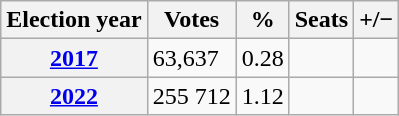<table class="wikitable">
<tr>
<th>Election year</th>
<th>Votes</th>
<th>%</th>
<th>Seats</th>
<th>+/−</th>
</tr>
<tr>
<th><a href='#'>2017</a></th>
<td>63,637</td>
<td>0.28</td>
<td></td>
<td></td>
</tr>
<tr>
<th><a href='#'>2022</a></th>
<td>255 712</td>
<td>1.12</td>
<td></td>
<td></td>
</tr>
</table>
